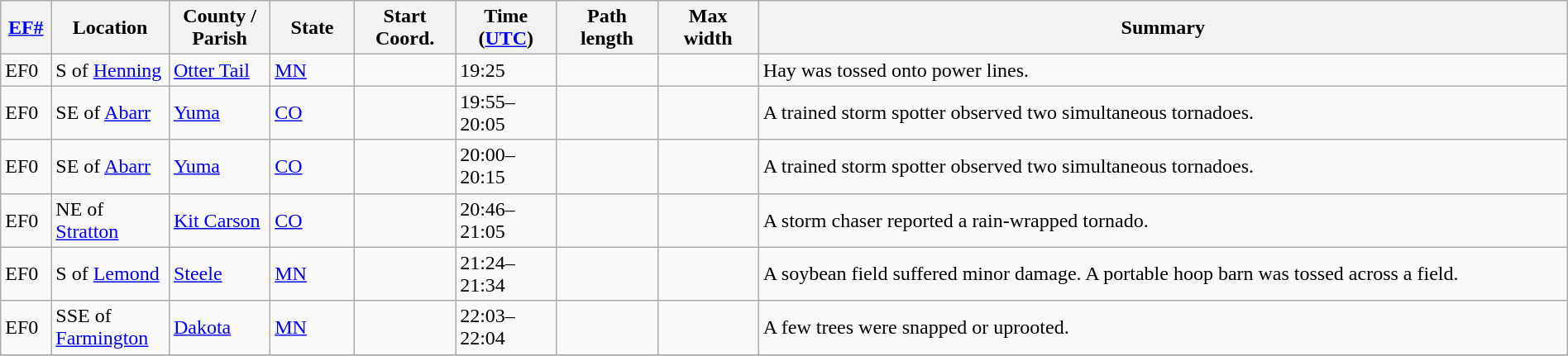<table class="wikitable sortable" style="width:100%;">
<tr>
<th scope="col" style="width:3%; text-align:center;"><a href='#'>EF#</a></th>
<th scope="col" style="width:7%; text-align:center;" class="unsortable">Location</th>
<th scope="col" style="width:6%; text-align:center;" class="unsortable">County / Parish</th>
<th scope="col" style="width:5%; text-align:center;">State</th>
<th scope="col" style="width:6%; text-align:center;">Start Coord.</th>
<th scope="col" style="width:6%; text-align:center;">Time (<a href='#'>UTC</a>)</th>
<th scope="col" style="width:6%; text-align:center;">Path length</th>
<th scope="col" style="width:6%; text-align:center;">Max width</th>
<th scope="col" class="unsortable" style="width:48%; text-align:center;">Summary</th>
</tr>
<tr>
<td bgcolor=>EF0</td>
<td>S of <a href='#'>Henning</a></td>
<td><a href='#'>Otter Tail</a></td>
<td><a href='#'>MN</a></td>
<td></td>
<td>19:25</td>
<td></td>
<td></td>
<td>Hay was tossed onto power lines.</td>
</tr>
<tr>
<td bgcolor=>EF0</td>
<td>SE of <a href='#'>Abarr</a></td>
<td><a href='#'>Yuma</a></td>
<td><a href='#'>CO</a></td>
<td></td>
<td>19:55–20:05</td>
<td></td>
<td></td>
<td>A trained storm spotter observed two simultaneous tornadoes.</td>
</tr>
<tr>
<td bgcolor=>EF0</td>
<td>SE of <a href='#'>Abarr</a></td>
<td><a href='#'>Yuma</a></td>
<td><a href='#'>CO</a></td>
<td></td>
<td>20:00–20:15</td>
<td></td>
<td></td>
<td>A trained storm spotter observed two simultaneous tornadoes.</td>
</tr>
<tr>
<td bgcolor=>EF0</td>
<td>NE of <a href='#'>Stratton</a></td>
<td><a href='#'>Kit Carson</a></td>
<td><a href='#'>CO</a></td>
<td></td>
<td>20:46–21:05</td>
<td></td>
<td></td>
<td>A storm chaser reported a rain-wrapped tornado.</td>
</tr>
<tr>
<td bgcolor=>EF0</td>
<td>S of <a href='#'>Lemond</a></td>
<td><a href='#'>Steele</a></td>
<td><a href='#'>MN</a></td>
<td></td>
<td>21:24–21:34</td>
<td></td>
<td></td>
<td>A soybean field suffered minor damage. A portable hoop barn was tossed across a field.</td>
</tr>
<tr>
<td bgcolor=>EF0</td>
<td>SSE of <a href='#'>Farmington</a></td>
<td><a href='#'>Dakota</a></td>
<td><a href='#'>MN</a></td>
<td></td>
<td>22:03–22:04</td>
<td></td>
<td></td>
<td>A few trees were snapped or uprooted.</td>
</tr>
<tr>
</tr>
</table>
